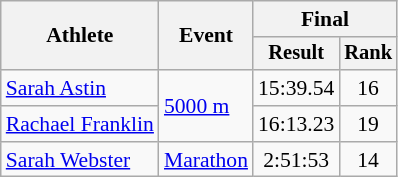<table class="wikitable" style="font-size:90%; text-align:center">
<tr>
<th rowspan=2>Athlete</th>
<th rowspan=2>Event</th>
<th colspan=2>Final</th>
</tr>
<tr style="font-size:95%">
<th>Result</th>
<th>Rank</th>
</tr>
<tr>
<td align=left><a href='#'>Sarah Astin</a></td>
<td align=left rowspan=2><a href='#'>5000 m</a></td>
<td>15:39.54</td>
<td>16</td>
</tr>
<tr>
<td align=left><a href='#'>Rachael Franklin</a></td>
<td>16:13.23</td>
<td>19</td>
</tr>
<tr>
<td align=left><a href='#'>Sarah Webster</a></td>
<td align=left rowspan=1><a href='#'>Marathon</a></td>
<td>2:51:53</td>
<td>14</td>
</tr>
</table>
